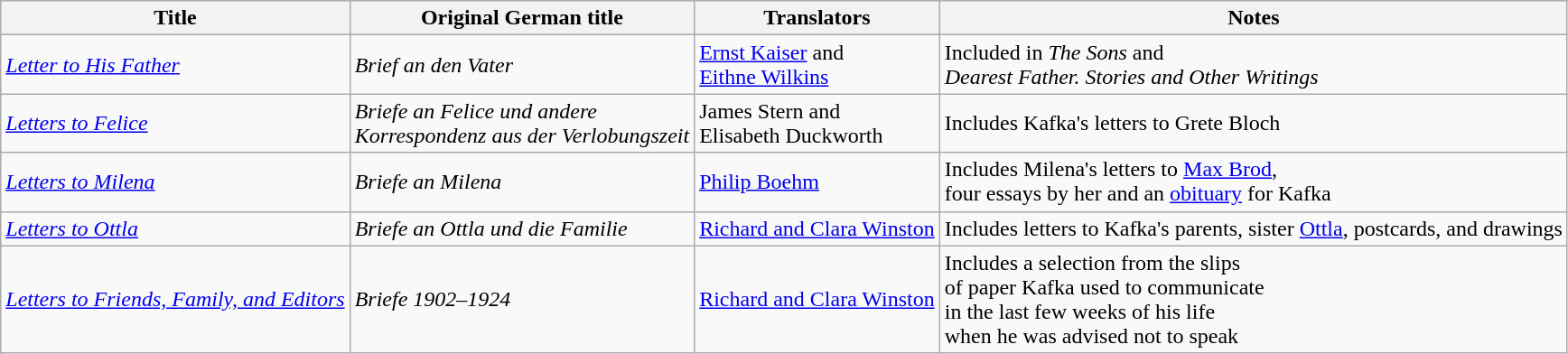<table class="wikitable">
<tr>
<th>Title</th>
<th>Original German title</th>
<th>Translators</th>
<th>Notes</th>
</tr>
<tr>
<td><em><a href='#'>Letter to His Father</a></em></td>
<td><em>Brief an den Vater</em></td>
<td><a href='#'>Ernst Kaiser</a> and<br><a href='#'>Eithne Wilkins</a></td>
<td>Included in <em>The Sons</em> and<br><em>Dearest Father. Stories and Other Writings</em></td>
</tr>
<tr>
<td><em><a href='#'>Letters to Felice</a></em></td>
<td><em>Briefe an Felice und andere</em><br><em>Korrespondenz aus der Verlobungszeit</em></td>
<td>James Stern and<br>Elisabeth Duckworth</td>
<td>Includes Kafka's letters to Grete Bloch</td>
</tr>
<tr>
<td><em><a href='#'>Letters to Milena</a></em></td>
<td><em>Briefe an Milena</em></td>
<td><a href='#'>Philip Boehm</a></td>
<td>Includes Milena's letters to <a href='#'>Max Brod</a>,<br>four essays by her and an <a href='#'>obituary</a> for Kafka</td>
</tr>
<tr>
<td><em><a href='#'>Letters to Ottla</a></em></td>
<td><em>Briefe an Ottla und die Familie</em></td>
<td><a href='#'>Richard and Clara Winston</a></td>
<td>Includes letters to Kafka's parents, sister <a href='#'>Ottla</a>, postcards, and drawings</td>
</tr>
<tr>
<td><em><a href='#'>Letters to Friends, Family, and Editors</a></em></td>
<td><em>Briefe 1902–1924</em></td>
<td><a href='#'>Richard and Clara Winston</a></td>
<td>Includes a selection from the slips<br>of paper Kafka used to communicate<br>in the last few weeks of his life<br>when he was advised not to speak</td>
</tr>
</table>
